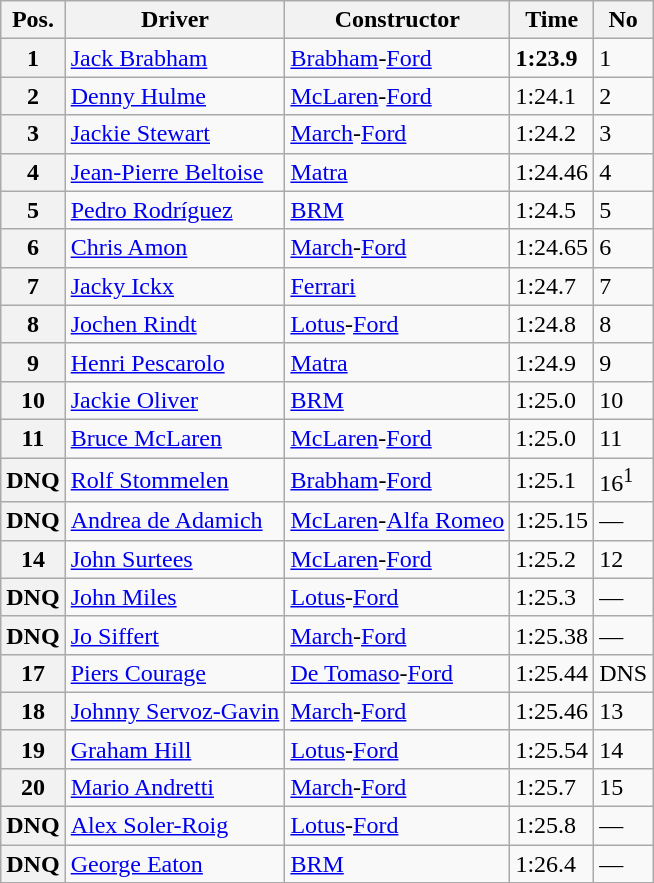<table class="wikitable sortable">
<tr>
<th>Pos.</th>
<th>Driver</th>
<th>Constructor</th>
<th>Time</th>
<th>No</th>
</tr>
<tr>
<th>1</th>
<td> <a href='#'>Jack Brabham</a></td>
<td><a href='#'>Brabham</a>-<a href='#'>Ford</a></td>
<td><strong>1:23.9</strong></td>
<td>1</td>
</tr>
<tr>
<th>2</th>
<td> <a href='#'>Denny Hulme</a></td>
<td><a href='#'>McLaren</a>-<a href='#'>Ford</a></td>
<td>1:24.1</td>
<td>2</td>
</tr>
<tr>
<th>3</th>
<td> <a href='#'>Jackie Stewart</a></td>
<td><a href='#'>March</a>-<a href='#'>Ford</a></td>
<td>1:24.2</td>
<td>3</td>
</tr>
<tr>
<th>4</th>
<td> <a href='#'>Jean-Pierre Beltoise</a></td>
<td><a href='#'>Matra</a></td>
<td>1:24.46</td>
<td>4</td>
</tr>
<tr>
<th>5</th>
<td> <a href='#'>Pedro Rodríguez</a></td>
<td><a href='#'>BRM</a></td>
<td>1:24.5</td>
<td>5</td>
</tr>
<tr>
<th>6</th>
<td> <a href='#'>Chris Amon</a></td>
<td><a href='#'>March</a>-<a href='#'>Ford</a></td>
<td>1:24.65</td>
<td>6</td>
</tr>
<tr>
<th>7</th>
<td> <a href='#'>Jacky Ickx</a></td>
<td><a href='#'>Ferrari</a></td>
<td>1:24.7</td>
<td>7</td>
</tr>
<tr>
<th>8</th>
<td> <a href='#'>Jochen Rindt</a></td>
<td><a href='#'>Lotus</a>-<a href='#'>Ford</a></td>
<td>1:24.8</td>
<td>8</td>
</tr>
<tr>
<th>9</th>
<td> <a href='#'>Henri Pescarolo</a></td>
<td><a href='#'>Matra</a></td>
<td>1:24.9</td>
<td>9</td>
</tr>
<tr>
<th>10</th>
<td> <a href='#'>Jackie Oliver</a></td>
<td><a href='#'>BRM</a></td>
<td>1:25.0</td>
<td>10</td>
</tr>
<tr>
<th>11</th>
<td> <a href='#'>Bruce McLaren</a></td>
<td><a href='#'>McLaren</a>-<a href='#'>Ford</a></td>
<td>1:25.0</td>
<td>11</td>
</tr>
<tr>
<th>DNQ</th>
<td> <a href='#'>Rolf Stommelen</a></td>
<td><a href='#'>Brabham</a>-<a href='#'>Ford</a></td>
<td>1:25.1</td>
<td>16<sup>1</sup></td>
</tr>
<tr>
<th>DNQ</th>
<td> <a href='#'>Andrea de Adamich</a></td>
<td><a href='#'>McLaren</a>-<a href='#'>Alfa Romeo</a></td>
<td>1:25.15</td>
<td>—</td>
</tr>
<tr>
<th>14</th>
<td> <a href='#'>John Surtees</a></td>
<td><a href='#'>McLaren</a>-<a href='#'>Ford</a></td>
<td>1:25.2</td>
<td>12</td>
</tr>
<tr>
<th>DNQ</th>
<td> <a href='#'>John Miles</a></td>
<td><a href='#'>Lotus</a>-<a href='#'>Ford</a></td>
<td>1:25.3</td>
<td>—</td>
</tr>
<tr>
<th>DNQ</th>
<td> <a href='#'>Jo Siffert</a></td>
<td><a href='#'>March</a>-<a href='#'>Ford</a></td>
<td>1:25.38</td>
<td>—</td>
</tr>
<tr>
<th>17</th>
<td> <a href='#'>Piers Courage</a></td>
<td><a href='#'>De Tomaso</a>-<a href='#'>Ford</a></td>
<td>1:25.44</td>
<td>DNS</td>
</tr>
<tr>
<th>18</th>
<td> <a href='#'>Johnny Servoz-Gavin</a></td>
<td><a href='#'>March</a>-<a href='#'>Ford</a></td>
<td>1:25.46</td>
<td>13</td>
</tr>
<tr>
<th>19</th>
<td> <a href='#'>Graham Hill</a></td>
<td><a href='#'>Lotus</a>-<a href='#'>Ford</a></td>
<td>1:25.54</td>
<td>14</td>
</tr>
<tr>
<th>20</th>
<td> <a href='#'>Mario Andretti</a></td>
<td><a href='#'>March</a>-<a href='#'>Ford</a></td>
<td>1:25.7</td>
<td>15</td>
</tr>
<tr>
<th>DNQ</th>
<td> <a href='#'>Alex Soler-Roig</a></td>
<td><a href='#'>Lotus</a>-<a href='#'>Ford</a></td>
<td>1:25.8</td>
<td>—</td>
</tr>
<tr>
<th>DNQ</th>
<td> <a href='#'>George Eaton</a></td>
<td><a href='#'>BRM</a></td>
<td>1:26.4</td>
<td>—</td>
</tr>
</table>
